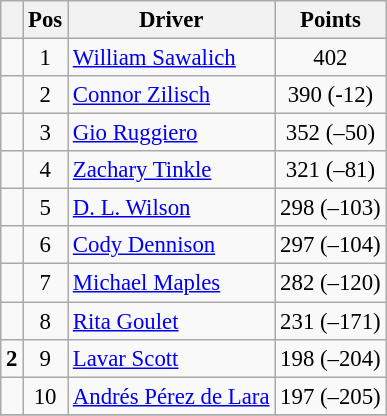<table class="wikitable" style="font-size: 95%;">
<tr>
<th></th>
<th>Pos</th>
<th>Driver</th>
<th>Points</th>
</tr>
<tr>
<td align="left"></td>
<td style="text-align:center;">1</td>
<td><a href='#'>William Sawalich</a></td>
<td style="text-align:center;">402</td>
</tr>
<tr>
<td align="left"></td>
<td style="text-align:center;">2</td>
<td><a href='#'>Connor Zilisch</a></td>
<td style="text-align:center;">390 (-12)</td>
</tr>
<tr>
<td align="left"></td>
<td style="text-align:center;">3</td>
<td><a href='#'>Gio Ruggiero</a></td>
<td style="text-align:center;">352 (–50)</td>
</tr>
<tr>
<td align="left"></td>
<td style="text-align:center;">4</td>
<td><a href='#'>Zachary Tinkle</a></td>
<td style="text-align:center;">321 (–81)</td>
</tr>
<tr>
<td align="left"></td>
<td style="text-align:center;">5</td>
<td><a href='#'>D. L. Wilson</a></td>
<td style="text-align:center;">298 (–103)</td>
</tr>
<tr>
<td align="left"></td>
<td style="text-align:center;">6</td>
<td><a href='#'>Cody Dennison</a></td>
<td style="text-align:center;">297 (–104)</td>
</tr>
<tr>
<td align="left"></td>
<td style="text-align:center;">7</td>
<td><a href='#'>Michael Maples</a></td>
<td style="text-align:center;">282 (–120)</td>
</tr>
<tr>
<td align="left"></td>
<td style="text-align:center;">8</td>
<td><a href='#'>Rita Goulet</a></td>
<td style="text-align:center;">231 (–171)</td>
</tr>
<tr>
<td align="left"> <strong>2</strong></td>
<td style="text-align:center;">9</td>
<td><a href='#'>Lavar Scott</a></td>
<td style="text-align:center;">198 (–204)</td>
</tr>
<tr>
<td align="left"></td>
<td style="text-align:center;">10</td>
<td><a href='#'>Andrés Pérez de Lara</a></td>
<td style="text-align:center;">197 (–205)</td>
</tr>
<tr class="sortbottom">
</tr>
</table>
